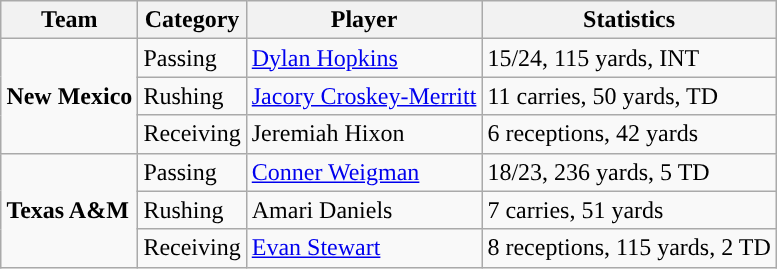<table class="wikitable" style="float: right;">
<tr>
<th>Team</th>
<th>Category</th>
<th>Player</th>
<th>Statistics</th>
</tr>
<tr>
<td rowspan=3><strong>New Mexico</strong></td>
<td>Passing</td>
<td><a href='#'>Dylan Hopkins</a></td>
<td>15/24, 115 yards, INT</td>
</tr>
<tr>
<td>Rushing</td>
<td><a href='#'>Jacory Croskey-Merritt</a></td>
<td>11 carries, 50 yards, TD</td>
</tr>
<tr>
<td>Receiving</td>
<td>Jeremiah Hixon</td>
<td>6 receptions, 42 yards</td>
</tr>
<tr>
<td rowspan=3><strong>Texas A&M</strong></td>
<td>Passing</td>
<td><a href='#'>Conner Weigman</a></td>
<td>18/23, 236 yards, 5 TD</td>
</tr>
<tr>
<td>Rushing</td>
<td>Amari Daniels</td>
<td>7 carries, 51 yards</td>
</tr>
<tr>
<td>Receiving</td>
<td><a href='#'>Evan Stewart</a></td>
<td>8 receptions, 115 yards, 2 TD</td>
</tr>
</table>
